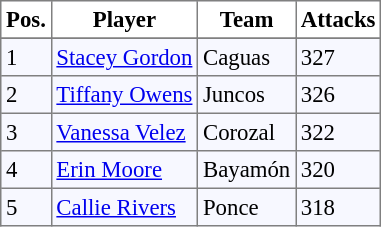<table cellpadding="3" cellspacing="0" border="1" style="background:#f7f8ff; font-size:95%; border:gray solid 1px; border-collapse:collapse;">
<tr style="background:#fff;">
<td align=center><strong>Pos.</strong></td>
<td align=center><strong>Player</strong></td>
<td align=center><strong>Team</strong></td>
<td align=center><strong>Attacks</strong></td>
</tr>
<tr>
</tr>
<tr>
<td>1</td>
<td> <a href='#'>Stacey Gordon</a></td>
<td>Caguas</td>
<td>327</td>
</tr>
<tr>
<td>2</td>
<td> <a href='#'>Tiffany Owens</a></td>
<td>Juncos</td>
<td>326</td>
</tr>
<tr>
<td>3</td>
<td> <a href='#'>Vanessa Velez</a></td>
<td>Corozal</td>
<td>322</td>
</tr>
<tr>
<td>4</td>
<td> <a href='#'>Erin Moore</a></td>
<td>Bayamón</td>
<td>320</td>
</tr>
<tr>
<td>5</td>
<td> <a href='#'>Callie Rivers</a></td>
<td>Ponce</td>
<td>318</td>
</tr>
</table>
